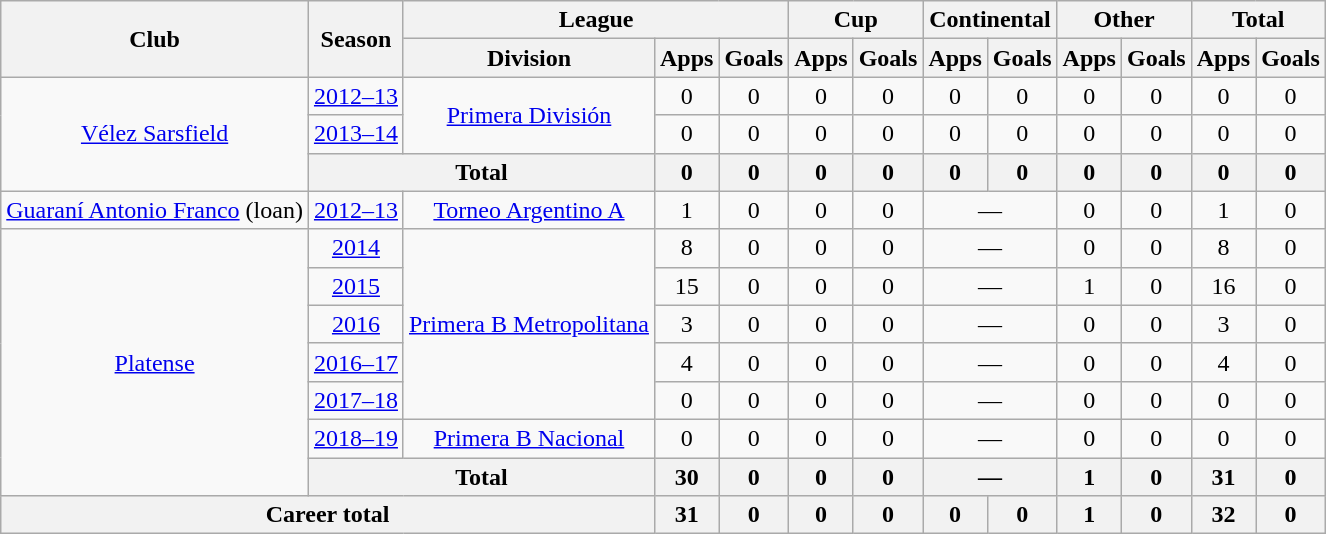<table class="wikitable" style="text-align:center">
<tr>
<th rowspan="2">Club</th>
<th rowspan="2">Season</th>
<th colspan="3">League</th>
<th colspan="2">Cup</th>
<th colspan="2">Continental</th>
<th colspan="2">Other</th>
<th colspan="2">Total</th>
</tr>
<tr>
<th>Division</th>
<th>Apps</th>
<th>Goals</th>
<th>Apps</th>
<th>Goals</th>
<th>Apps</th>
<th>Goals</th>
<th>Apps</th>
<th>Goals</th>
<th>Apps</th>
<th>Goals</th>
</tr>
<tr>
<td rowspan="3"><a href='#'>Vélez Sarsfield</a></td>
<td><a href='#'>2012–13</a></td>
<td rowspan="2"><a href='#'>Primera División</a></td>
<td>0</td>
<td>0</td>
<td>0</td>
<td>0</td>
<td>0</td>
<td>0</td>
<td>0</td>
<td>0</td>
<td>0</td>
<td>0</td>
</tr>
<tr>
<td><a href='#'>2013–14</a></td>
<td>0</td>
<td>0</td>
<td>0</td>
<td>0</td>
<td>0</td>
<td>0</td>
<td>0</td>
<td>0</td>
<td>0</td>
<td>0</td>
</tr>
<tr>
<th colspan="2">Total</th>
<th>0</th>
<th>0</th>
<th>0</th>
<th>0</th>
<th>0</th>
<th>0</th>
<th>0</th>
<th>0</th>
<th>0</th>
<th>0</th>
</tr>
<tr>
<td rowspan="1"><a href='#'>Guaraní Antonio Franco</a> (loan)</td>
<td><a href='#'>2012–13</a></td>
<td rowspan="1"><a href='#'>Torneo Argentino A</a></td>
<td>1</td>
<td>0</td>
<td>0</td>
<td>0</td>
<td colspan="2">—</td>
<td>0</td>
<td>0</td>
<td>1</td>
<td>0</td>
</tr>
<tr>
<td rowspan="7"><a href='#'>Platense</a></td>
<td><a href='#'>2014</a></td>
<td rowspan="5"><a href='#'>Primera B Metropolitana</a></td>
<td>8</td>
<td>0</td>
<td>0</td>
<td>0</td>
<td colspan="2">—</td>
<td>0</td>
<td>0</td>
<td>8</td>
<td>0</td>
</tr>
<tr>
<td><a href='#'>2015</a></td>
<td>15</td>
<td>0</td>
<td>0</td>
<td>0</td>
<td colspan="2">—</td>
<td>1</td>
<td>0</td>
<td>16</td>
<td>0</td>
</tr>
<tr>
<td><a href='#'>2016</a></td>
<td>3</td>
<td>0</td>
<td>0</td>
<td>0</td>
<td colspan="2">—</td>
<td>0</td>
<td>0</td>
<td>3</td>
<td>0</td>
</tr>
<tr>
<td><a href='#'>2016–17</a></td>
<td>4</td>
<td>0</td>
<td>0</td>
<td>0</td>
<td colspan="2">—</td>
<td>0</td>
<td>0</td>
<td>4</td>
<td>0</td>
</tr>
<tr>
<td><a href='#'>2017–18</a></td>
<td>0</td>
<td>0</td>
<td>0</td>
<td>0</td>
<td colspan="2">—</td>
<td>0</td>
<td>0</td>
<td>0</td>
<td>0</td>
</tr>
<tr>
<td><a href='#'>2018–19</a></td>
<td rowspan="1"><a href='#'>Primera B Nacional</a></td>
<td>0</td>
<td>0</td>
<td>0</td>
<td>0</td>
<td colspan="2">—</td>
<td>0</td>
<td>0</td>
<td>0</td>
<td>0</td>
</tr>
<tr>
<th colspan="2">Total</th>
<th>30</th>
<th>0</th>
<th>0</th>
<th>0</th>
<th colspan="2">—</th>
<th>1</th>
<th>0</th>
<th>31</th>
<th>0</th>
</tr>
<tr>
<th colspan="3">Career total</th>
<th>31</th>
<th>0</th>
<th>0</th>
<th>0</th>
<th>0</th>
<th>0</th>
<th>1</th>
<th>0</th>
<th>32</th>
<th>0</th>
</tr>
</table>
